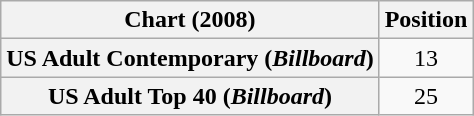<table class="wikitable sortable plainrowheaders" style="text-align:center">
<tr>
<th>Chart (2008)</th>
<th>Position</th>
</tr>
<tr>
<th scope="row">US Adult Contemporary (<em>Billboard</em>)</th>
<td>13</td>
</tr>
<tr>
<th scope="row">US Adult Top 40 (<em>Billboard</em>)</th>
<td>25</td>
</tr>
</table>
